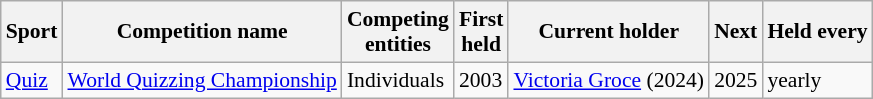<table class="wikitable sortable" style="font-size:90%;">
<tr>
<th>Sport</th>
<th>Competition name</th>
<th>Competing <br> entities</th>
<th>First <br> held</th>
<th>Current holder</th>
<th>Next</th>
<th>Held every</th>
</tr>
<tr>
<td><a href='#'>Quiz</a></td>
<td><a href='#'>World Quizzing Championship</a></td>
<td>Individuals</td>
<td>2003</td>
<td> <a href='#'>Victoria Groce</a> (2024)</td>
<td>2025</td>
<td>yearly</td>
</tr>
</table>
